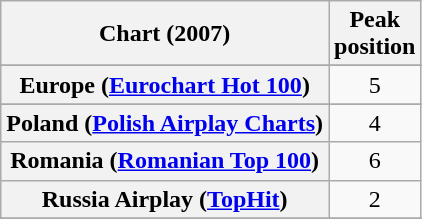<table class="wikitable sortable plainrowheaders" style="text-align:center">
<tr>
<th>Chart (2007)</th>
<th>Peak<br>position</th>
</tr>
<tr>
</tr>
<tr>
</tr>
<tr>
</tr>
<tr>
</tr>
<tr>
</tr>
<tr>
</tr>
<tr>
<th scope="row">Europe (<a href='#'>Eurochart Hot 100</a>)</th>
<td>5</td>
</tr>
<tr>
</tr>
<tr>
</tr>
<tr>
</tr>
<tr>
</tr>
<tr>
</tr>
<tr>
</tr>
<tr>
</tr>
<tr>
</tr>
<tr>
</tr>
<tr>
<th scope="row">Poland (<a href='#'>Polish Airplay Charts</a>)</th>
<td>4</td>
</tr>
<tr>
<th scope="row">Romania (<a href='#'>Romanian Top 100</a>)</th>
<td>6</td>
</tr>
<tr>
<th scope="row">Russia Airplay (<a href='#'>TopHit</a>)</th>
<td>2</td>
</tr>
<tr>
</tr>
<tr>
</tr>
<tr>
</tr>
<tr>
</tr>
<tr>
</tr>
<tr>
</tr>
<tr>
</tr>
</table>
